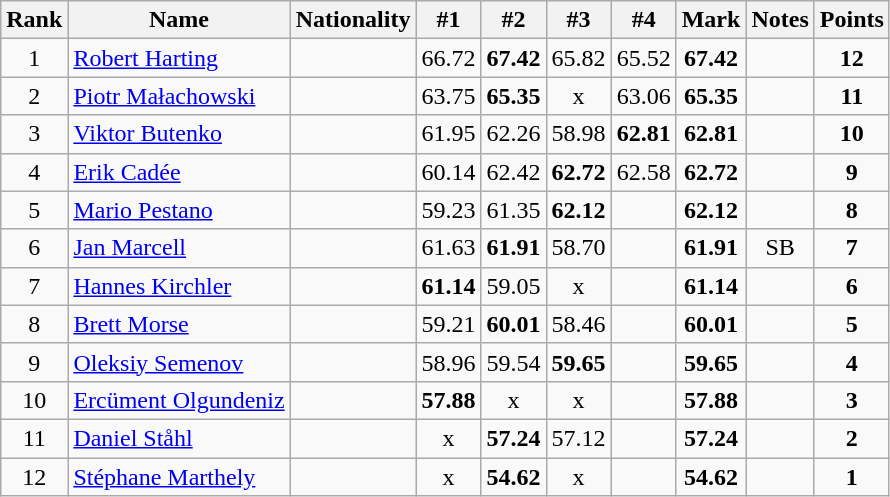<table class="wikitable sortable" style="text-align:center">
<tr>
<th>Rank</th>
<th>Name</th>
<th>Nationality</th>
<th>#1</th>
<th>#2</th>
<th>#3</th>
<th>#4</th>
<th>Mark</th>
<th>Notes</th>
<th>Points</th>
</tr>
<tr>
<td>1</td>
<td align=left><a href='#'>Robert Harting</a></td>
<td align=left></td>
<td>66.72</td>
<td><strong>67.42</strong></td>
<td>65.82</td>
<td>65.52</td>
<td><strong>67.42</strong></td>
<td></td>
<td><strong>12</strong></td>
</tr>
<tr>
<td>2</td>
<td align=left><a href='#'>Piotr Małachowski</a></td>
<td align=left></td>
<td>63.75</td>
<td><strong>65.35</strong></td>
<td>x</td>
<td>63.06</td>
<td><strong>65.35</strong></td>
<td></td>
<td><strong>11</strong></td>
</tr>
<tr>
<td>3</td>
<td align=left><a href='#'>Viktor Butenko</a></td>
<td align=left></td>
<td>61.95</td>
<td>62.26</td>
<td>58.98</td>
<td><strong>62.81</strong></td>
<td><strong>62.81</strong></td>
<td></td>
<td><strong>10</strong></td>
</tr>
<tr>
<td>4</td>
<td align=left><a href='#'>Erik Cadée</a></td>
<td align=left></td>
<td>60.14</td>
<td>62.42</td>
<td><strong>62.72</strong></td>
<td>62.58</td>
<td><strong>62.72</strong></td>
<td></td>
<td><strong>9</strong></td>
</tr>
<tr>
<td>5</td>
<td align=left><a href='#'>Mario Pestano</a></td>
<td align=left></td>
<td>59.23</td>
<td>61.35</td>
<td><strong>62.12</strong></td>
<td></td>
<td><strong>62.12</strong></td>
<td></td>
<td><strong>8</strong></td>
</tr>
<tr>
<td>6</td>
<td align=left><a href='#'>Jan Marcell</a></td>
<td align=left></td>
<td>61.63</td>
<td><strong>61.91</strong></td>
<td>58.70</td>
<td></td>
<td><strong>61.91</strong></td>
<td>SB</td>
<td><strong>7</strong></td>
</tr>
<tr>
<td>7</td>
<td align=left><a href='#'>Hannes Kirchler</a></td>
<td align=left></td>
<td><strong>61.14</strong></td>
<td>59.05</td>
<td>x</td>
<td></td>
<td><strong>61.14</strong></td>
<td></td>
<td><strong>6</strong></td>
</tr>
<tr>
<td>8</td>
<td align=left><a href='#'>Brett Morse</a></td>
<td align=left></td>
<td>59.21</td>
<td><strong>60.01</strong></td>
<td>58.46</td>
<td></td>
<td><strong>60.01</strong></td>
<td></td>
<td><strong>5</strong></td>
</tr>
<tr>
<td>9</td>
<td align=left><a href='#'>Oleksiy Semenov</a></td>
<td align=left></td>
<td>58.96</td>
<td>59.54</td>
<td><strong>59.65</strong></td>
<td></td>
<td><strong>59.65</strong></td>
<td></td>
<td><strong>4</strong></td>
</tr>
<tr>
<td>10</td>
<td align=left><a href='#'>Ercüment Olgundeniz</a></td>
<td align=left></td>
<td><strong>57.88</strong></td>
<td>x</td>
<td>x</td>
<td></td>
<td><strong>57.88</strong></td>
<td></td>
<td><strong>3</strong></td>
</tr>
<tr>
<td>11</td>
<td align=left><a href='#'>Daniel Ståhl</a></td>
<td align=left></td>
<td>x</td>
<td><strong>57.24</strong></td>
<td>57.12</td>
<td></td>
<td><strong>57.24</strong></td>
<td></td>
<td><strong>2</strong></td>
</tr>
<tr>
<td>12</td>
<td align=left><a href='#'>Stéphane Marthely</a></td>
<td align=left></td>
<td>x</td>
<td><strong>54.62</strong></td>
<td>x</td>
<td></td>
<td><strong>54.62</strong></td>
<td></td>
<td><strong>1</strong></td>
</tr>
</table>
